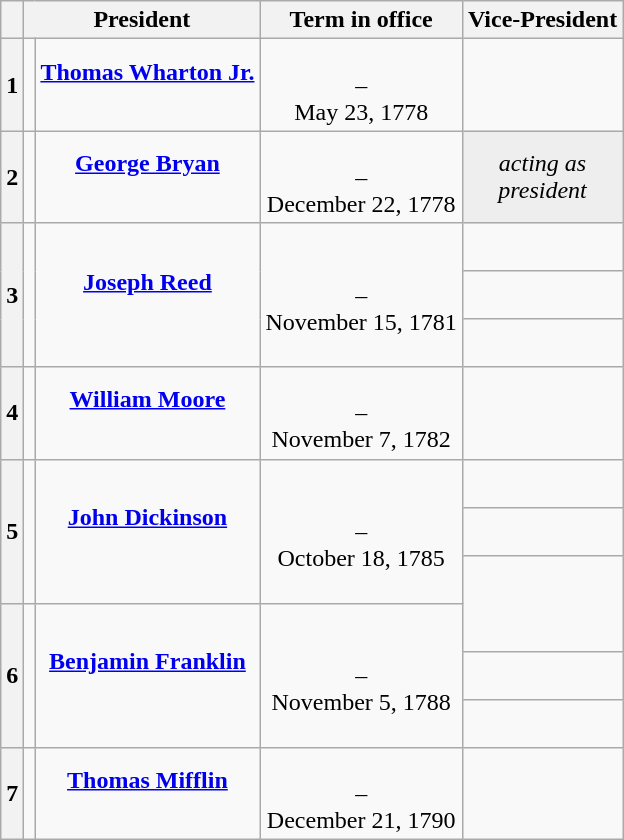<table class="wikitable sortable" style="text-align:center;">
<tr>
<th scope="col" data-sort-type="number"></th>
<th scope="colgroup" colspan="2">President</th>
<th scope="col">Term in office</th>
<th scope="col">Vice-President</th>
</tr>
<tr style="height:2em;">
<th scope="row">1</th>
<td data-sort-value="Wharton, Thomas"></td>
<td><strong><a href='#'>Thomas Wharton Jr.</a></strong><br><br></td>
<td><br>–<br>May 23, 1778<br></td>
<td></td>
</tr>
<tr style="height:2em;">
<th scope="row">2</th>
<td data-sort-value="Bryan, George"></td>
<td><strong><a href='#'>George Bryan</a></strong><br><br></td>
<td><br>–<br>December 22, 1778<br></td>
<td style="background:#EEEEEE;"><em>acting as<br>president</em></td>
</tr>
<tr style="height:2em;">
<th rowspan="3" scope="rowgroup">3</th>
<td rowspan="3" data-sort-value="Reed, Joseph"></td>
<td rowspan="3"><strong><a href='#'>Joseph Reed</a></strong><br><br></td>
<td rowspan="3"><br>–<br>November 15, 1781<br></td>
<td><br></td>
</tr>
<tr style="height:2em;">
<td><br></td>
</tr>
<tr style="height:2em;">
<td></td>
</tr>
<tr style="height:2em;">
<th scope="row">4</th>
<td data-sort-value="Moore, William"></td>
<td><strong><a href='#'>William Moore</a></strong><br><br></td>
<td><br>–<br>November 7, 1782<br></td>
<td></td>
</tr>
<tr style="height:2em;">
<th rowspan="3" scope="rowgroup">5</th>
<td rowspan="3" data-sort-value="Dickinson, John"></td>
<td rowspan="3"><strong><a href='#'>John Dickinson</a></strong><br><br></td>
<td rowspan="3"><br>–<br>October 18, 1785<br></td>
<td></td>
</tr>
<tr style="height:2em;">
<td><br></td>
</tr>
<tr style="height:2em;">
<td rowspan="2"></td>
</tr>
<tr style="height:2em;">
<th rowspan="3" scope="rowgroup">6</th>
<td rowspan="3" data-sort-value="Franklin, Benjamin"></td>
<td rowspan="3"><strong><a href='#'>Benjamin Franklin</a></strong><br><br></td>
<td rowspan="3"><br>–<br>November 5, 1788<br></td>
</tr>
<tr style="height:2em;">
<td><br></td>
</tr>
<tr style="height:2em;">
<td></td>
</tr>
<tr style="height:2em;">
<th scope="row">7</th>
<td data-sort-value="Mifflin, Thomas"></td>
<td><strong><a href='#'>Thomas Mifflin</a></strong><br><br></td>
<td><br>–<br>December 21, 1790<br></td>
<td></td>
</tr>
</table>
